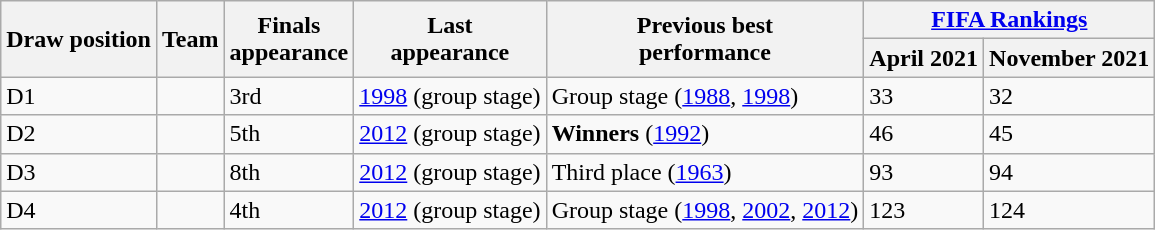<table class="wikitable sortable" style="text-align:left;">
<tr>
<th rowspan=2>Draw position</th>
<th rowspan=2>Team</th>
<th rowspan=2 data-sort-type="number">Finals<br>appearance</th>
<th rowspan=2>Last<br>appearance</th>
<th rowspan=2>Previous best<br>performance</th>
<th colspan=2><a href='#'>FIFA Rankings</a></th>
</tr>
<tr>
<th>April 2021</th>
<th>November 2021</th>
</tr>
<tr>
<td>D1</td>
<td style=white-space:nowrap></td>
<td>3rd</td>
<td><a href='#'>1998</a> (group stage)</td>
<td data-sort-value="4">Group stage (<a href='#'>1988</a>, <a href='#'>1998</a>)</td>
<td>33</td>
<td>32</td>
</tr>
<tr>
<td>D2</td>
<td style=white-space:nowrap></td>
<td>5th</td>
<td><a href='#'>2012</a> (group stage)</td>
<td data-sort-value="1"><strong>Winners</strong> (<a href='#'>1992</a>)</td>
<td>46</td>
<td>45</td>
</tr>
<tr>
<td>D3</td>
<td style=white-space:nowrap></td>
<td>8th</td>
<td><a href='#'>2012</a> (group stage)</td>
<td data-sort-value="2">Third place (<a href='#'>1963</a>)</td>
<td>93</td>
<td>94</td>
</tr>
<tr>
<td>D4</td>
<td style=white-space:nowrap></td>
<td>4th</td>
<td><a href='#'>2012</a> (group stage)</td>
<td data-sort-value="3">Group stage (<a href='#'>1998</a>, <a href='#'>2002</a>, <a href='#'>2012</a>)</td>
<td>123</td>
<td>124</td>
</tr>
</table>
